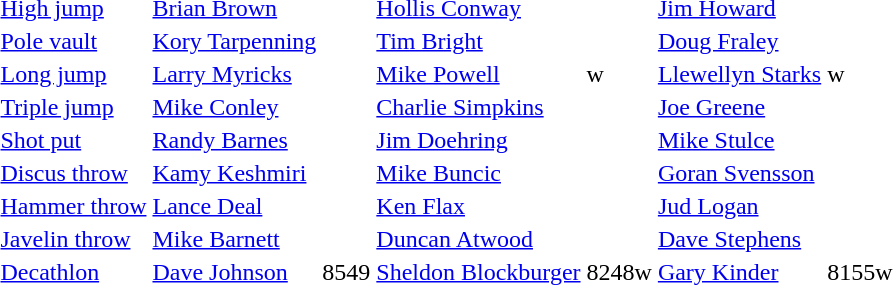<table>
<tr>
<td><a href='#'>High jump</a></td>
<td><a href='#'>Brian Brown</a></td>
<td></td>
<td><a href='#'>Hollis Conway</a></td>
<td></td>
<td><a href='#'>Jim Howard</a></td>
<td></td>
</tr>
<tr>
<td><a href='#'>Pole vault</a></td>
<td><a href='#'>Kory Tarpenning</a></td>
<td></td>
<td><a href='#'>Tim Bright</a></td>
<td></td>
<td><a href='#'>Doug Fraley</a></td>
<td></td>
</tr>
<tr>
<td><a href='#'>Long jump</a></td>
<td><a href='#'>Larry Myricks</a></td>
<td></td>
<td><a href='#'>Mike Powell</a></td>
<td>w</td>
<td><a href='#'>Llewellyn Starks</a></td>
<td>w</td>
</tr>
<tr>
<td><a href='#'>Triple jump</a></td>
<td><a href='#'>Mike Conley</a></td>
<td></td>
<td><a href='#'>Charlie Simpkins</a></td>
<td></td>
<td><a href='#'>Joe Greene</a></td>
<td></td>
</tr>
<tr>
<td><a href='#'>Shot put</a></td>
<td><a href='#'>Randy Barnes</a></td>
<td></td>
<td><a href='#'>Jim Doehring</a></td>
<td></td>
<td><a href='#'>Mike Stulce</a></td>
<td></td>
</tr>
<tr>
<td><a href='#'>Discus throw</a></td>
<td><a href='#'>Kamy Keshmiri</a></td>
<td></td>
<td><a href='#'>Mike Buncic</a></td>
<td></td>
<td><a href='#'>Goran Svensson</a></td>
<td></td>
</tr>
<tr>
<td><a href='#'>Hammer throw</a></td>
<td><a href='#'>Lance Deal</a></td>
<td></td>
<td><a href='#'>Ken Flax</a></td>
<td></td>
<td><a href='#'>Jud Logan</a></td>
<td></td>
</tr>
<tr>
<td><a href='#'>Javelin throw</a></td>
<td><a href='#'>Mike Barnett</a></td>
<td></td>
<td><a href='#'>Duncan Atwood</a></td>
<td></td>
<td><a href='#'>Dave Stephens</a></td>
<td></td>
</tr>
<tr>
<td><a href='#'>Decathlon</a></td>
<td><a href='#'>Dave Johnson</a></td>
<td>8549</td>
<td><a href='#'>Sheldon Blockburger</a></td>
<td>8248w</td>
<td><a href='#'>Gary Kinder</a></td>
<td>8155w</td>
</tr>
</table>
